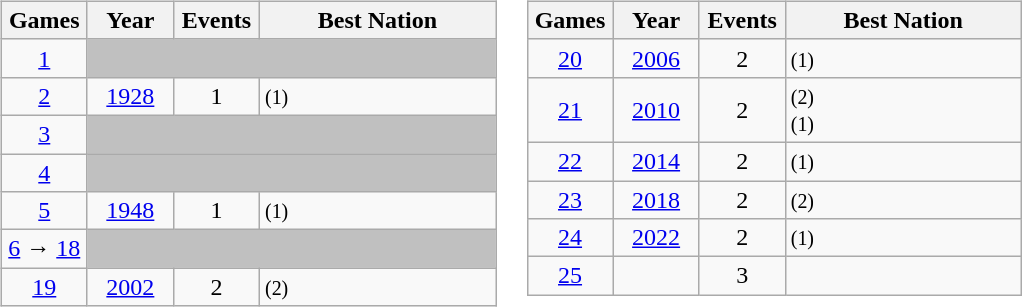<table>
<tr>
<td><br><table class=wikitable>
<tr>
<th width=50>Games</th>
<th width=50>Year</th>
<th width=50>Events</th>
<th width=150>Best Nation</th>
</tr>
<tr>
<td align=center><a href='#'>1</a></td>
<td colspan=4 bgcolor=silver></td>
</tr>
<tr>
<td align=center><a href='#'>2</a></td>
<td align=center><a href='#'>1928</a></td>
<td align=center>1</td>
<td> <small>(1)</small></td>
</tr>
<tr>
<td align=center><a href='#'>3</a></td>
<td colspan=4 bgcolor=silver></td>
</tr>
<tr>
<td align=center><a href='#'>4</a></td>
<td colspan=4 bgcolor=silver></td>
</tr>
<tr>
<td align=center><a href='#'>5</a></td>
<td align=center><a href='#'>1948</a></td>
<td align=center>1</td>
<td> <small>(1)</small></td>
</tr>
<tr>
<td align=center><a href='#'>6</a> → <a href='#'>18</a></td>
<td colspan=4 bgcolor=silver></td>
</tr>
<tr>
<td align=center><a href='#'>19</a></td>
<td align=center><a href='#'>2002</a></td>
<td align=center>2</td>
<td> <small>(2)</small></td>
</tr>
</table>
</td>
<td valign=top><br><table class=wikitable>
<tr>
<th width=50>Games</th>
<th width=50>Year</th>
<th width=50>Events</th>
<th width=150>Best Nation</th>
</tr>
<tr>
<td align=center><a href='#'>20</a></td>
<td align=center><a href='#'>2006</a></td>
<td align=center>2</td>
<td> <small>(1)</small></td>
</tr>
<tr>
<td align=center><a href='#'>21</a></td>
<td align=center><a href='#'>2010</a></td>
<td align=center>2</td>
<td> <small>(2)</small><br> <small>(1)</small></td>
</tr>
<tr>
<td align=center><a href='#'>22</a></td>
<td align=center><a href='#'>2014</a></td>
<td align=center>2</td>
<td> <small>(1)</small></td>
</tr>
<tr>
<td align=center><a href='#'>23</a></td>
<td align=center><a href='#'>2018</a></td>
<td align=center>2</td>
<td> <small>(2)</small></td>
</tr>
<tr>
<td align=center><a href='#'>24</a></td>
<td align=center><a href='#'>2022</a></td>
<td align=center>2</td>
<td> <small>(1)</small></td>
</tr>
<tr>
<td align=center><a href='#'>25</a></td>
<td></td>
<td align=center>3</td>
<td></td>
</tr>
</table>
</td>
</tr>
</table>
